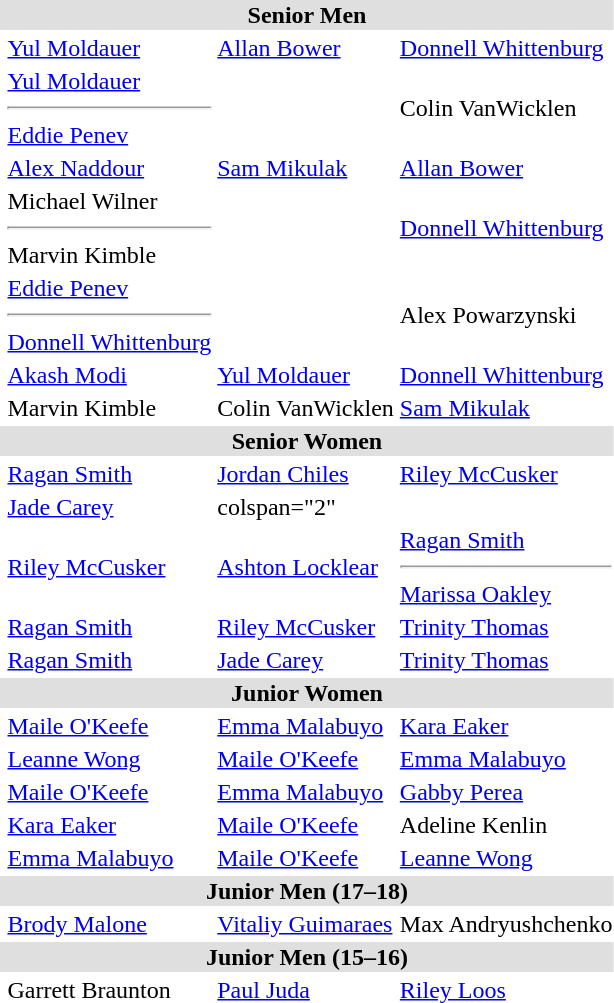<table>
<tr style="background:#dfdfdf;">
<td colspan="4" style="text-align:center;"><strong>Senior Men</strong></td>
</tr>
<tr>
<th scope=row style="text-align:left"></th>
<td><a href='#'>Yul Moldauer</a></td>
<td><a href='#'>Allan Bower</a></td>
<td><a href='#'>Donnell Whittenburg</a></td>
</tr>
<tr>
<th scope=row style="text-align:left"></th>
<td><a href='#'>Yul Moldauer</a><hr><a href='#'>Eddie Penev</a></td>
<td></td>
<td>Colin VanWicklen</td>
</tr>
<tr>
<th scope=row style="text-align:left"></th>
<td><a href='#'>Alex Naddour</a></td>
<td><a href='#'>Sam Mikulak</a></td>
<td><a href='#'>Allan Bower</a></td>
</tr>
<tr>
<th scope=row style="text-align:left"></th>
<td>Michael Wilner<hr>Marvin Kimble</td>
<td></td>
<td><a href='#'>Donnell Whittenburg</a></td>
</tr>
<tr>
<th scope=row style="text-align:left"></th>
<td><a href='#'>Eddie Penev</a><hr><a href='#'>Donnell Whittenburg</a></td>
<td></td>
<td>Alex Powarzynski</td>
</tr>
<tr>
<th scope=row style="text-align:left"></th>
<td><a href='#'>Akash Modi</a></td>
<td><a href='#'>Yul Moldauer</a></td>
<td><a href='#'>Donnell Whittenburg</a></td>
</tr>
<tr>
<th scope=row style="text-align:left"></th>
<td>Marvin Kimble</td>
<td>Colin VanWicklen</td>
<td><a href='#'>Sam Mikulak</a></td>
</tr>
<tr style="background:#dfdfdf;">
<td colspan="4" style="text-align:center;"><strong>Senior Women</strong></td>
</tr>
<tr>
<th scope=row style="text-align:left"></th>
<td><a href='#'>Ragan Smith</a></td>
<td><a href='#'>Jordan Chiles</a></td>
<td><a href='#'>Riley McCusker</a></td>
</tr>
<tr>
<th scope=row style="text-align:left"></th>
<td><a href='#'>Jade Carey</a></td>
<td>colspan="2" </td>
</tr>
<tr>
<th scope=row style="text-align:left"></th>
<td><a href='#'>Riley McCusker</a></td>
<td><a href='#'>Ashton Locklear</a></td>
<td><a href='#'>Ragan Smith</a><hr><a href='#'>Marissa Oakley</a></td>
</tr>
<tr>
<th scope=row style="text-align:left"></th>
<td><a href='#'>Ragan Smith</a></td>
<td><a href='#'>Riley McCusker</a></td>
<td><a href='#'>Trinity Thomas</a></td>
</tr>
<tr>
<th scope=row style="text-align:left"></th>
<td><a href='#'>Ragan Smith</a></td>
<td><a href='#'>Jade Carey</a></td>
<td><a href='#'>Trinity Thomas</a></td>
</tr>
<tr style="background:#dfdfdf;">
<td colspan="4" style="text-align:center;"><strong>Junior Women</strong></td>
</tr>
<tr>
<th scope=row style="text-align:left"></th>
<td><a href='#'>Maile O'Keefe</a></td>
<td><a href='#'>Emma Malabuyo</a></td>
<td><a href='#'>Kara Eaker</a></td>
</tr>
<tr>
<th scope=row style="text-align:left"></th>
<td><a href='#'>Leanne Wong</a></td>
<td><a href='#'>Maile O'Keefe</a></td>
<td><a href='#'>Emma Malabuyo</a></td>
</tr>
<tr>
<th scope=row style="text-align:left"></th>
<td><a href='#'>Maile O'Keefe</a></td>
<td><a href='#'>Emma Malabuyo</a></td>
<td><a href='#'>Gabby Perea</a></td>
</tr>
<tr>
<th scope=row style="text-align:left"></th>
<td><a href='#'>Kara Eaker</a></td>
<td><a href='#'>Maile O'Keefe</a></td>
<td>Adeline Kenlin</td>
</tr>
<tr>
<th scope=row style="text-align:left"></th>
<td><a href='#'>Emma Malabuyo</a></td>
<td><a href='#'>Maile O'Keefe</a></td>
<td><a href='#'>Leanne Wong</a></td>
</tr>
<tr style="background:#dfdfdf;">
<td colspan="4" style="text-align:center;"><strong>Junior Men (17–18)</strong></td>
</tr>
<tr>
<th scope=row style="text-align:left"></th>
<td><a href='#'>Brody Malone</a></td>
<td><a href='#'>Vitaliy Guimaraes</a></td>
<td>Max Andryushchenko</td>
</tr>
<tr style="background:#dfdfdf;">
<td colspan="4" style="text-align:center;"><strong>Junior Men (15–16)</strong></td>
</tr>
<tr>
<th scope=row style="text-align:left"></th>
<td>Garrett Braunton</td>
<td><a href='#'>Paul Juda</a></td>
<td><a href='#'>Riley Loos</a></td>
</tr>
</table>
